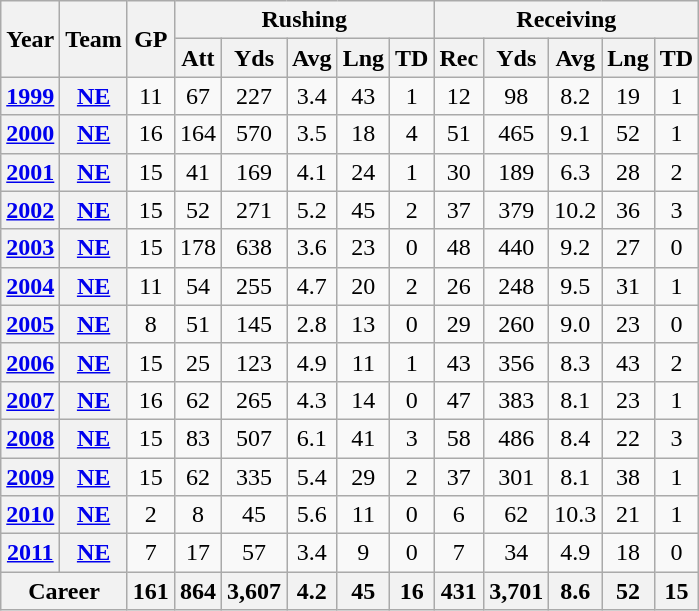<table class="wikitable" style="text-align:center;">
<tr>
<th rowspan="2">Year</th>
<th rowspan="2">Team</th>
<th rowspan="2">GP</th>
<th colspan="5">Rushing</th>
<th colspan="5">Receiving</th>
</tr>
<tr>
<th>Att</th>
<th>Yds</th>
<th>Avg</th>
<th>Lng</th>
<th>TD</th>
<th>Rec</th>
<th>Yds</th>
<th>Avg</th>
<th>Lng</th>
<th>TD</th>
</tr>
<tr>
<th><a href='#'>1999</a></th>
<th><a href='#'>NE</a></th>
<td>11</td>
<td>67</td>
<td>227</td>
<td>3.4</td>
<td>43</td>
<td>1</td>
<td>12</td>
<td>98</td>
<td>8.2</td>
<td>19</td>
<td>1</td>
</tr>
<tr>
<th><a href='#'>2000</a></th>
<th><a href='#'>NE</a></th>
<td>16</td>
<td>164</td>
<td>570</td>
<td>3.5</td>
<td>18</td>
<td>4</td>
<td>51</td>
<td>465</td>
<td>9.1</td>
<td>52</td>
<td>1</td>
</tr>
<tr>
<th><a href='#'>2001</a></th>
<th><a href='#'>NE</a></th>
<td>15</td>
<td>41</td>
<td>169</td>
<td>4.1</td>
<td>24</td>
<td>1</td>
<td>30</td>
<td>189</td>
<td>6.3</td>
<td>28</td>
<td>2</td>
</tr>
<tr>
<th><a href='#'>2002</a></th>
<th><a href='#'>NE</a></th>
<td>15</td>
<td>52</td>
<td>271</td>
<td>5.2</td>
<td>45</td>
<td>2</td>
<td>37</td>
<td>379</td>
<td>10.2</td>
<td>36</td>
<td>3</td>
</tr>
<tr>
<th><a href='#'>2003</a></th>
<th><a href='#'>NE</a></th>
<td>15</td>
<td>178</td>
<td>638</td>
<td>3.6</td>
<td>23</td>
<td>0</td>
<td>48</td>
<td>440</td>
<td>9.2</td>
<td>27</td>
<td>0</td>
</tr>
<tr>
<th><a href='#'>2004</a></th>
<th><a href='#'>NE</a></th>
<td>11</td>
<td>54</td>
<td>255</td>
<td>4.7</td>
<td>20</td>
<td>2</td>
<td>26</td>
<td>248</td>
<td>9.5</td>
<td>31</td>
<td>1</td>
</tr>
<tr>
<th><a href='#'>2005</a></th>
<th><a href='#'>NE</a></th>
<td>8</td>
<td>51</td>
<td>145</td>
<td>2.8</td>
<td>13</td>
<td>0</td>
<td>29</td>
<td>260</td>
<td>9.0</td>
<td>23</td>
<td>0</td>
</tr>
<tr>
<th><a href='#'>2006</a></th>
<th><a href='#'>NE</a></th>
<td>15</td>
<td>25</td>
<td>123</td>
<td>4.9</td>
<td>11</td>
<td>1</td>
<td>43</td>
<td>356</td>
<td>8.3</td>
<td>43</td>
<td>2</td>
</tr>
<tr>
<th><a href='#'>2007</a></th>
<th><a href='#'>NE</a></th>
<td>16</td>
<td>62</td>
<td>265</td>
<td>4.3</td>
<td>14</td>
<td>0</td>
<td>47</td>
<td>383</td>
<td>8.1</td>
<td>23</td>
<td>1</td>
</tr>
<tr>
<th><a href='#'>2008</a></th>
<th><a href='#'>NE</a></th>
<td>15</td>
<td>83</td>
<td>507</td>
<td>6.1</td>
<td>41</td>
<td>3</td>
<td>58</td>
<td>486</td>
<td>8.4</td>
<td>22</td>
<td>3</td>
</tr>
<tr>
<th><a href='#'>2009</a></th>
<th><a href='#'>NE</a></th>
<td>15</td>
<td>62</td>
<td>335</td>
<td>5.4</td>
<td>29</td>
<td>2</td>
<td>37</td>
<td>301</td>
<td>8.1</td>
<td>38</td>
<td>1</td>
</tr>
<tr>
<th><a href='#'>2010</a></th>
<th><a href='#'>NE</a></th>
<td>2</td>
<td>8</td>
<td>45</td>
<td>5.6</td>
<td>11</td>
<td>0</td>
<td>6</td>
<td>62</td>
<td>10.3</td>
<td>21</td>
<td>1</td>
</tr>
<tr>
<th><a href='#'>2011</a></th>
<th><a href='#'>NE</a></th>
<td>7</td>
<td>17</td>
<td>57</td>
<td>3.4</td>
<td>9</td>
<td>0</td>
<td>7</td>
<td>34</td>
<td>4.9</td>
<td>18</td>
<td>0</td>
</tr>
<tr>
<th colspan="2">Career</th>
<th>161</th>
<th>864</th>
<th>3,607</th>
<th>4.2</th>
<th>45</th>
<th>16</th>
<th>431</th>
<th>3,701</th>
<th>8.6</th>
<th>52</th>
<th>15</th>
</tr>
</table>
